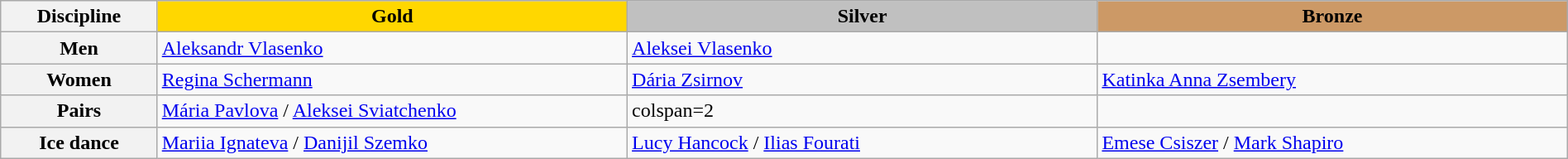<table class="wikitable unsortable" style="text-align:left; width:100%;">
<tr>
<th scope="col" style="width:10%">Discipline</th>
<td scope="col" style="text-align:center; width:30%; background:gold"><strong>Gold</strong></td>
<td scope="col" style="text-align:center; width:30%; background:silver"><strong>Silver</strong></td>
<td scope="col" style="text-align:center; width:30%; background:#c96"><strong>Bronze</strong></td>
</tr>
<tr>
<th scope=row">Men</th>
<td><a href='#'>Aleksandr Vlasenko</a></td>
<td><a href='#'>Aleksei Vlasenko</a></td>
<td></td>
</tr>
<tr>
<th scope=row">Women</th>
<td><a href='#'>Regina Schermann</a></td>
<td><a href='#'>Dária Zsirnov</a></td>
<td><a href='#'>Katinka Anna Zsembery</a></td>
</tr>
<tr>
<th scope=row">Pairs</th>
<td><a href='#'>Mária Pavlova</a> / <a href='#'>Aleksei Sviatchenko</a></td>
<td>colspan=2 </td>
</tr>
<tr>
<th scope=row">Ice dance</th>
<td><a href='#'>Mariia Ignateva</a> / <a href='#'>Danijil Szemko</a></td>
<td><a href='#'>Lucy Hancock</a> / <a href='#'>Ilias Fourati</a></td>
<td><a href='#'>Emese Csiszer</a> / <a href='#'>Mark Shapiro</a></td>
</tr>
</table>
